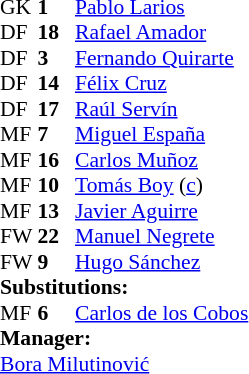<table style="font-size: 90%" cellspacing="0" cellpadding="0">
<tr>
<th width="25"></th>
<th width="25"></th>
</tr>
<tr>
<td>GK</td>
<td><strong>1</strong></td>
<td><a href='#'>Pablo Larios</a></td>
</tr>
<tr>
<td>DF</td>
<td><strong>18</strong></td>
<td><a href='#'>Rafael Amador</a></td>
</tr>
<tr>
<td>DF</td>
<td><strong>3</strong></td>
<td><a href='#'>Fernando Quirarte</a></td>
</tr>
<tr>
<td>DF</td>
<td><strong>14</strong></td>
<td><a href='#'>Félix Cruz</a></td>
</tr>
<tr>
<td>DF</td>
<td><strong>17</strong></td>
<td><a href='#'>Raúl Servín</a></td>
</tr>
<tr>
<td>MF</td>
<td><strong>7</strong></td>
<td><a href='#'>Miguel España</a></td>
</tr>
<tr>
<td>MF</td>
<td><strong>16</strong></td>
<td><a href='#'>Carlos Muñoz</a></td>
</tr>
<tr>
<td>MF</td>
<td><strong>10</strong></td>
<td><a href='#'>Tomás Boy</a> (<a href='#'>c</a>)</td>
<td></td>
<td></td>
</tr>
<tr>
<td>MF</td>
<td><strong>13</strong></td>
<td><a href='#'>Javier Aguirre</a></td>
</tr>
<tr>
<td>FW</td>
<td><strong>22</strong></td>
<td><a href='#'>Manuel Negrete</a></td>
</tr>
<tr>
<td>FW</td>
<td><strong>9</strong></td>
<td><a href='#'>Hugo Sánchez</a></td>
</tr>
<tr>
<td colspan=3><strong>Substitutions:</strong></td>
</tr>
<tr>
<td>MF</td>
<td><strong>6</strong></td>
<td><a href='#'>Carlos de los Cobos</a></td>
<td></td>
<td></td>
</tr>
<tr>
<td colspan=3><strong>Manager:</strong></td>
</tr>
<tr>
<td colspan=4> <a href='#'>Bora Milutinović</a></td>
</tr>
</table>
